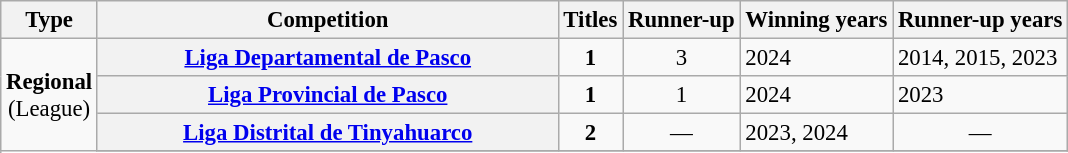<table class="wikitable plainrowheaders" style="font-size:95%; text-align:center;">
<tr>
<th>Type</th>
<th width=300px>Competition</th>
<th>Titles</th>
<th>Runner-up</th>
<th>Winning years</th>
<th>Runner-up years</th>
</tr>
<tr>
<td rowspan=5><strong>Regional</strong><br>(League)</td>
<th scope=col><a href='#'>Liga Departamental de Pasco</a></th>
<td><strong>1</strong></td>
<td>3</td>
<td align="left">2024</td>
<td align="left">2014, 2015, 2023</td>
</tr>
<tr>
<th scope=col><a href='#'>Liga Provincial de Pasco</a></th>
<td><strong>1</strong></td>
<td>1</td>
<td align="left">2024</td>
<td align="left">2023</td>
</tr>
<tr>
<th scope=col><a href='#'>Liga Distrital de Tinyahuarco</a></th>
<td><strong>2</strong></td>
<td style="text-align:center;">—</td>
<td align="left">2023, 2024</td>
<td style="text-align:center;">—</td>
</tr>
<tr>
</tr>
</table>
